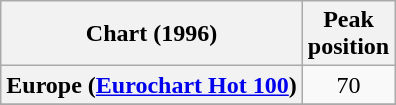<table class="wikitable sortable plainrowheaders" style="text-align:center">
<tr>
<th>Chart (1996)</th>
<th>Peak<br>position</th>
</tr>
<tr>
<th scope="row">Europe (<a href='#'>Eurochart Hot 100</a>)</th>
<td>70</td>
</tr>
<tr>
</tr>
<tr>
</tr>
</table>
